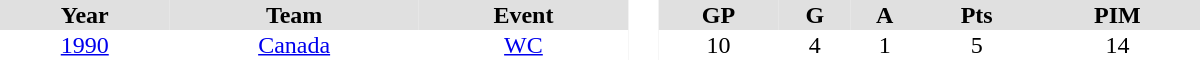<table border="0" cellpadding="1" cellspacing="0" style="text-align:center; width:50em">
<tr ALIGN="center" bgcolor="#e0e0e0">
<th>Year</th>
<th>Team</th>
<th>Event</th>
<th rowspan="99" bgcolor="#ffffff"> </th>
<th>GP</th>
<th>G</th>
<th>A</th>
<th>Pts</th>
<th>PIM</th>
</tr>
<tr>
<td><a href='#'>1990</a></td>
<td><a href='#'>Canada</a></td>
<td><a href='#'>WC</a></td>
<td>10</td>
<td>4</td>
<td>1</td>
<td>5</td>
<td>14</td>
</tr>
</table>
